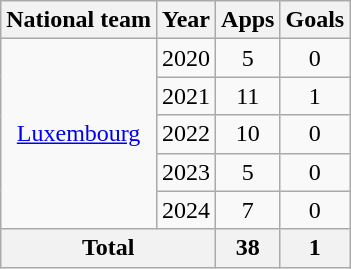<table class=wikitable style=text-align:center>
<tr>
<th>National team</th>
<th>Year</th>
<th>Apps</th>
<th>Goals</th>
</tr>
<tr>
<td rowspan="5"><a href='#'>Luxembourg</a></td>
<td>2020</td>
<td>5</td>
<td>0</td>
</tr>
<tr>
<td>2021</td>
<td>11</td>
<td>1</td>
</tr>
<tr>
<td>2022</td>
<td>10</td>
<td>0</td>
</tr>
<tr>
<td>2023</td>
<td>5</td>
<td>0</td>
</tr>
<tr>
<td>2024</td>
<td>7</td>
<td>0</td>
</tr>
<tr>
<th colspan=2>Total</th>
<th>38</th>
<th>1</th>
</tr>
</table>
